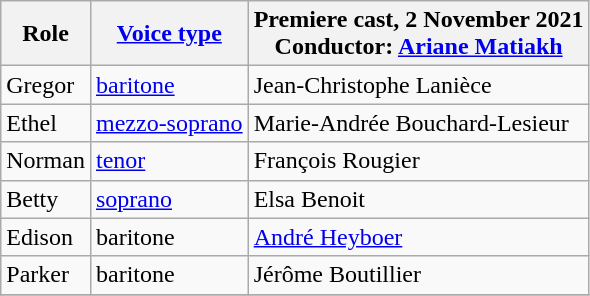<table class="wikitable">
<tr>
<th>Role</th>
<th><a href='#'>Voice type</a></th>
<th>Premiere cast, 2 November 2021<br>Conductor: <a href='#'>Ariane Matiakh</a></th>
</tr>
<tr>
<td>Gregor</td>
<td><a href='#'>baritone</a></td>
<td>Jean-Christophe Lanièce</td>
</tr>
<tr>
<td>Ethel</td>
<td><a href='#'>mezzo-soprano</a></td>
<td>Marie-Andrée Bouchard-Lesieur</td>
</tr>
<tr>
<td>Norman</td>
<td><a href='#'>tenor</a></td>
<td>François Rougier</td>
</tr>
<tr>
<td>Betty</td>
<td><a href='#'>soprano</a></td>
<td>Elsa Benoit</td>
</tr>
<tr>
<td>Edison</td>
<td>baritone</td>
<td><a href='#'>André Heyboer</a></td>
</tr>
<tr>
<td>Parker</td>
<td>baritone</td>
<td>Jérôme Boutillier</td>
</tr>
<tr>
</tr>
</table>
